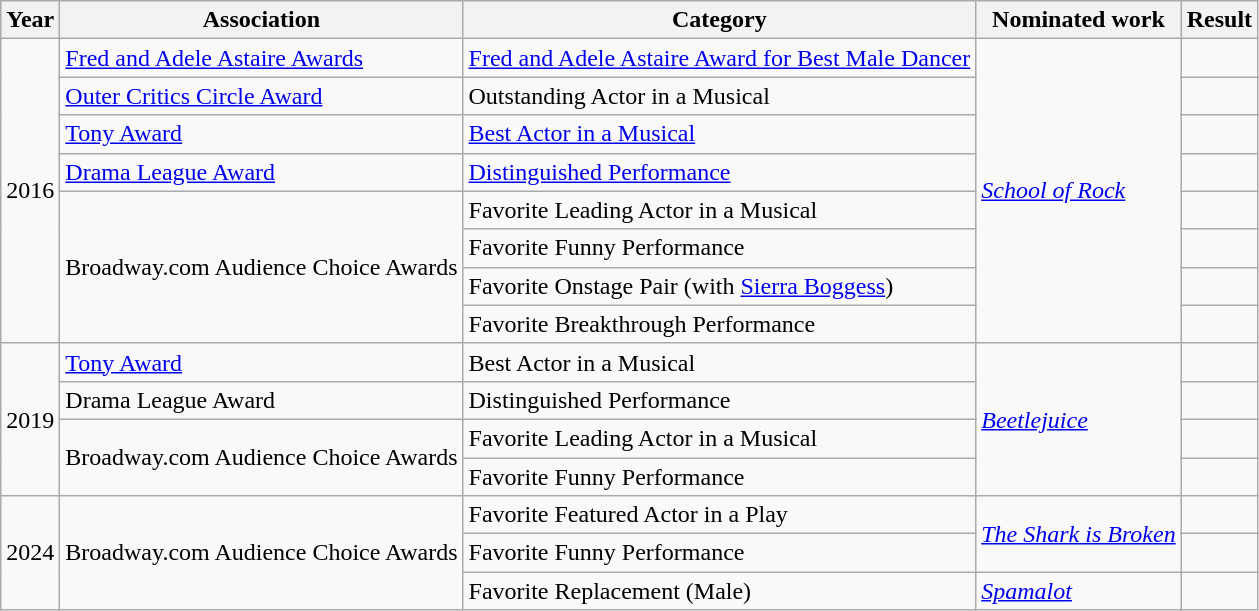<table class="wikitable">
<tr>
<th>Year</th>
<th>Association</th>
<th>Category</th>
<th>Nominated work</th>
<th>Result</th>
</tr>
<tr>
<td rowspan="8">2016</td>
<td><a href='#'>Fred and Adele Astaire Awards</a></td>
<td><a href='#'>Fred and Adele Astaire Award for Best Male Dancer</a></td>
<td rowspan="8"><a href='#'><em>School of Rock</em></a></td>
<td></td>
</tr>
<tr>
<td><a href='#'>Outer Critics Circle Award</a></td>
<td Outer Critics Circle Award for Outstanding Actor in a Musical>Outstanding Actor in a Musical</td>
<td></td>
</tr>
<tr>
<td><a href='#'>Tony Award</a></td>
<td><a href='#'>Best Actor in a Musical</a></td>
<td></td>
</tr>
<tr>
<td><a href='#'>Drama League Award</a></td>
<td><a href='#'>Distinguished Performance</a></td>
<td></td>
</tr>
<tr>
<td rowspan="4">Broadway.com Audience Choice Awards</td>
<td>Favorite Leading Actor in a Musical</td>
<td></td>
</tr>
<tr>
<td>Favorite Funny Performance</td>
<td></td>
</tr>
<tr>
<td>Favorite Onstage Pair (with <a href='#'>Sierra Boggess</a>)</td>
<td></td>
</tr>
<tr>
<td>Favorite Breakthrough Performance</td>
<td></td>
</tr>
<tr>
<td rowspan="4">2019</td>
<td><a href='#'>Tony Award</a></td>
<td>Best Actor in a Musical</td>
<td rowspan="4"><a href='#'><em>Beetlejuice</em></a></td>
<td></td>
</tr>
<tr>
<td>Drama League Award</td>
<td>Distinguished Performance</td>
<td></td>
</tr>
<tr>
<td rowspan="2">Broadway.com Audience Choice Awards</td>
<td>Favorite Leading Actor in a Musical</td>
<td></td>
</tr>
<tr>
<td>Favorite Funny Performance</td>
<td></td>
</tr>
<tr>
<td rowspan="3">2024</td>
<td rowspan="3">Broadway.com Audience Choice Awards</td>
<td>Favorite Featured Actor in a Play</td>
<td rowspan="2"><em><a href='#'>The Shark is Broken</a></em></td>
<td></td>
</tr>
<tr>
<td>Favorite Funny Performance</td>
<td></td>
</tr>
<tr>
<td>Favorite Replacement (Male)</td>
<td><em><a href='#'>Spamalot</a></em></td>
<td></td>
</tr>
</table>
